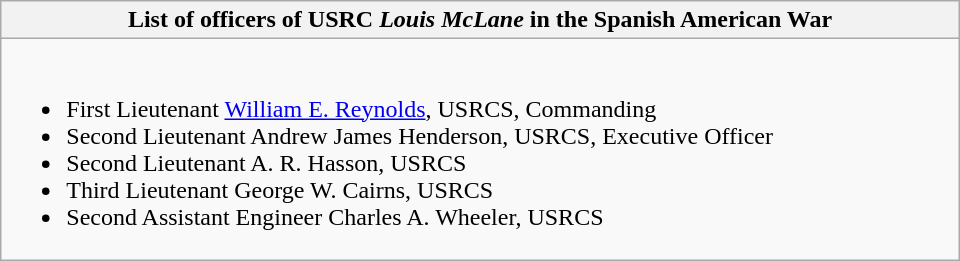<table class="wikitable collapsible collapsed" style="width: 40em; margin: auto;">
<tr>
<th colspan=2 style="text-align: center;">List of officers of USRC <em>Louis McLane</em> in the Spanish American War</th>
</tr>
<tr>
<td><br><ul><li>First Lieutenant <a href='#'>William E. Reynolds</a>, USRCS, Commanding</li><li>Second Lieutenant Andrew James Henderson, USRCS, Executive Officer</li><li>Second Lieutenant A. R. Hasson, USRCS</li><li>Third Lieutenant George W. Cairns, USRCS</li><li>Second Assistant Engineer Charles A. Wheeler, USRCS</li></ul></td>
</tr>
</table>
